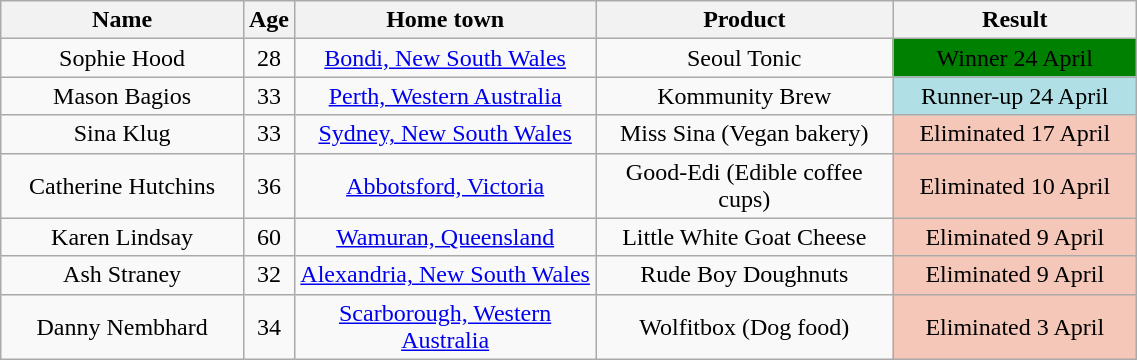<table class="wikitable plainrowheaders" style="text-align:center; width:60%; font-size:100%;">
<tr>
<th width=200>Name</th>
<th width=25>Age</th>
<th width=250>Home town</th>
<th width=250>Product</th>
<th width=200>Result</th>
</tr>
<tr>
<td>Sophie Hood</td>
<td>28</td>
<td><a href='#'>Bondi, New South Wales</a></td>
<td>Seoul Tonic</td>
<td style="background:green;"><span>Winner 24 April</span></td>
</tr>
<tr>
<td>Mason Bagios</td>
<td>33</td>
<td><a href='#'>Perth, Western Australia</a></td>
<td>Kommunity Brew</td>
<td style="background:#B0E0E6; text-align:center;">Runner-up 24 April</td>
</tr>
<tr>
<td>Sina Klug</td>
<td>33</td>
<td><a href='#'>Sydney, New South Wales</a></td>
<td>Miss Sina (Vegan bakery)</td>
<td style="background:#f4c7b8;">Eliminated 17 April</td>
</tr>
<tr>
<td>Catherine Hutchins</td>
<td>36</td>
<td><a href='#'>Abbotsford, Victoria</a></td>
<td>Good-Edi (Edible coffee cups)</td>
<td style="background:#f4c7b8;">Eliminated 10 April</td>
</tr>
<tr>
<td>Karen Lindsay</td>
<td>60</td>
<td><a href='#'>Wamuran, Queensland</a></td>
<td>Little White Goat Cheese</td>
<td style="background:#f4c7b8;">Eliminated 9 April</td>
</tr>
<tr>
<td>Ash Straney</td>
<td>32</td>
<td><a href='#'>Alexandria, New South Wales</a></td>
<td>Rude Boy Doughnuts</td>
<td style="background:#f4c7b8;">Eliminated 9 April</td>
</tr>
<tr>
<td>Danny Nembhard</td>
<td>34</td>
<td><a href='#'>Scarborough, Western Australia</a></td>
<td>Wolfitbox (Dog food)</td>
<td style="background:#f4c7b8;">Eliminated 3 April</td>
</tr>
</table>
